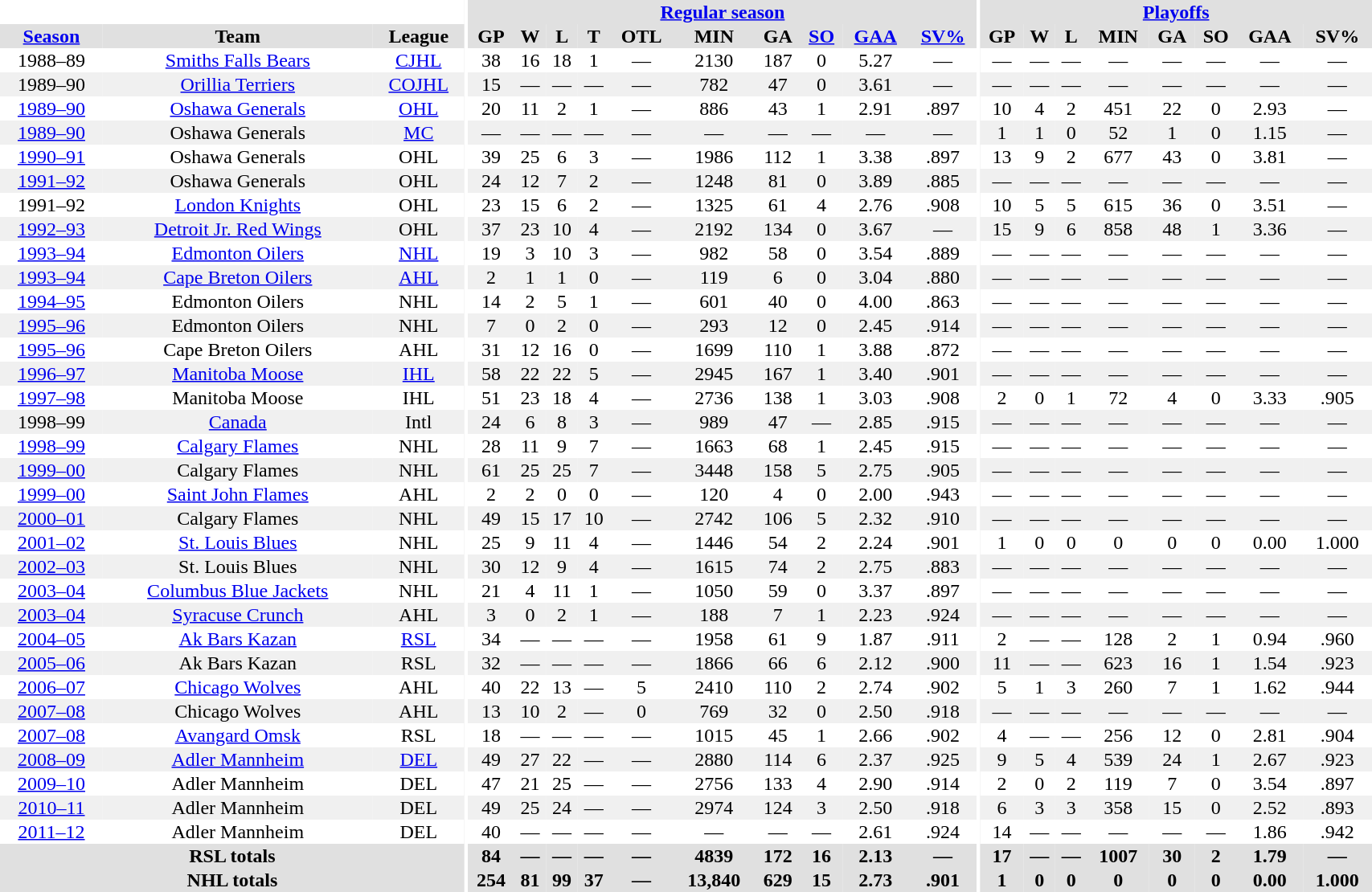<table border="0" cellpadding="1" cellspacing="0" style="width:90%; text-align:center;">
<tr bgcolor="#e0e0e0">
<th colspan="3" bgcolor="#ffffff"></th>
<th rowspan="99" bgcolor="#ffffff"></th>
<th colspan="10" bgcolor="#e0e0e0"><a href='#'>Regular season</a></th>
<th rowspan="99" bgcolor="#ffffff"></th>
<th colspan="8" bgcolor="#e0e0e0"><a href='#'>Playoffs</a></th>
</tr>
<tr bgcolor="#e0e0e0">
<th><a href='#'>Season</a></th>
<th>Team</th>
<th>League</th>
<th>GP</th>
<th>W</th>
<th>L</th>
<th>T</th>
<th>OTL</th>
<th>MIN</th>
<th>GA</th>
<th><a href='#'>SO</a></th>
<th><a href='#'>GAA</a></th>
<th><a href='#'>SV%</a></th>
<th>GP</th>
<th>W</th>
<th>L</th>
<th>MIN</th>
<th>GA</th>
<th>SO</th>
<th>GAA</th>
<th>SV%</th>
</tr>
<tr>
<td>1988–89</td>
<td><a href='#'>Smiths Falls Bears</a></td>
<td><a href='#'>CJHL</a></td>
<td>38</td>
<td>16</td>
<td>18</td>
<td>1</td>
<td>—</td>
<td>2130</td>
<td>187</td>
<td>0</td>
<td>5.27</td>
<td>—</td>
<td>—</td>
<td>—</td>
<td>—</td>
<td>—</td>
<td>—</td>
<td>—</td>
<td>—</td>
<td>—</td>
</tr>
<tr bgcolor="#f0f0f0">
<td>1989–90</td>
<td><a href='#'>Orillia Terriers</a></td>
<td><a href='#'>COJHL</a></td>
<td>15</td>
<td>—</td>
<td>—</td>
<td>—</td>
<td>—</td>
<td>782</td>
<td>47</td>
<td>0</td>
<td>3.61</td>
<td>—</td>
<td>—</td>
<td>—</td>
<td>—</td>
<td>—</td>
<td>—</td>
<td>—</td>
<td>—</td>
<td>—</td>
</tr>
<tr>
<td><a href='#'>1989–90</a></td>
<td><a href='#'>Oshawa Generals</a></td>
<td><a href='#'>OHL</a></td>
<td>20</td>
<td>11</td>
<td>2</td>
<td>1</td>
<td>—</td>
<td>886</td>
<td>43</td>
<td>1</td>
<td>2.91</td>
<td>.897</td>
<td>10</td>
<td>4</td>
<td>2</td>
<td>451</td>
<td>22</td>
<td>0</td>
<td>2.93</td>
<td>—</td>
</tr>
<tr bgcolor="#f0f0f0">
<td><a href='#'>1989–90</a></td>
<td>Oshawa Generals</td>
<td><a href='#'>MC</a></td>
<td>—</td>
<td>—</td>
<td>—</td>
<td>—</td>
<td>—</td>
<td>—</td>
<td>—</td>
<td>—</td>
<td>—</td>
<td>—</td>
<td>1</td>
<td>1</td>
<td>0</td>
<td>52</td>
<td>1</td>
<td>0</td>
<td>1.15</td>
<td>—</td>
</tr>
<tr>
<td><a href='#'>1990–91</a></td>
<td>Oshawa Generals</td>
<td>OHL</td>
<td>39</td>
<td>25</td>
<td>6</td>
<td>3</td>
<td>—</td>
<td>1986</td>
<td>112</td>
<td>1</td>
<td>3.38</td>
<td>.897</td>
<td>13</td>
<td>9</td>
<td>2</td>
<td>677</td>
<td>43</td>
<td>0</td>
<td>3.81</td>
<td>—</td>
</tr>
<tr bgcolor="#f0f0f0">
<td><a href='#'>1991–92</a></td>
<td>Oshawa Generals</td>
<td>OHL</td>
<td>24</td>
<td>12</td>
<td>7</td>
<td>2</td>
<td>—</td>
<td>1248</td>
<td>81</td>
<td>0</td>
<td>3.89</td>
<td>.885</td>
<td>—</td>
<td>—</td>
<td>—</td>
<td>—</td>
<td>—</td>
<td>—</td>
<td>—</td>
<td>—</td>
</tr>
<tr>
<td>1991–92</td>
<td><a href='#'>London Knights</a></td>
<td>OHL</td>
<td>23</td>
<td>15</td>
<td>6</td>
<td>2</td>
<td>—</td>
<td>1325</td>
<td>61</td>
<td>4</td>
<td>2.76</td>
<td>.908</td>
<td>10</td>
<td>5</td>
<td>5</td>
<td>615</td>
<td>36</td>
<td>0</td>
<td>3.51</td>
<td>—</td>
</tr>
<tr bgcolor="#f0f0f0">
<td><a href='#'>1992–93</a></td>
<td><a href='#'>Detroit Jr. Red Wings</a></td>
<td>OHL</td>
<td>37</td>
<td>23</td>
<td>10</td>
<td>4</td>
<td>—</td>
<td>2192</td>
<td>134</td>
<td>0</td>
<td>3.67</td>
<td>—</td>
<td>15</td>
<td>9</td>
<td>6</td>
<td>858</td>
<td>48</td>
<td>1</td>
<td>3.36</td>
<td>—</td>
</tr>
<tr>
<td><a href='#'>1993–94</a></td>
<td><a href='#'>Edmonton Oilers</a></td>
<td><a href='#'>NHL</a></td>
<td>19</td>
<td>3</td>
<td>10</td>
<td>3</td>
<td>—</td>
<td>982</td>
<td>58</td>
<td>0</td>
<td>3.54</td>
<td>.889</td>
<td>—</td>
<td>—</td>
<td>—</td>
<td>—</td>
<td>—</td>
<td>—</td>
<td>—</td>
<td>—</td>
</tr>
<tr bgcolor="#f0f0f0">
<td><a href='#'>1993–94</a></td>
<td><a href='#'>Cape Breton Oilers</a></td>
<td><a href='#'>AHL</a></td>
<td>2</td>
<td>1</td>
<td>1</td>
<td>0</td>
<td>—</td>
<td>119</td>
<td>6</td>
<td>0</td>
<td>3.04</td>
<td>.880</td>
<td>—</td>
<td>—</td>
<td>—</td>
<td>—</td>
<td>—</td>
<td>—</td>
<td>—</td>
<td>—</td>
</tr>
<tr>
<td><a href='#'>1994–95</a></td>
<td>Edmonton Oilers</td>
<td>NHL</td>
<td>14</td>
<td>2</td>
<td>5</td>
<td>1</td>
<td>—</td>
<td>601</td>
<td>40</td>
<td>0</td>
<td>4.00</td>
<td>.863</td>
<td>—</td>
<td>—</td>
<td>—</td>
<td>—</td>
<td>—</td>
<td>—</td>
<td>—</td>
<td>—</td>
</tr>
<tr bgcolor="#f0f0f0">
<td><a href='#'>1995–96</a></td>
<td>Edmonton Oilers</td>
<td>NHL</td>
<td>7</td>
<td>0</td>
<td>2</td>
<td>0</td>
<td>—</td>
<td>293</td>
<td>12</td>
<td>0</td>
<td>2.45</td>
<td>.914</td>
<td>—</td>
<td>—</td>
<td>—</td>
<td>—</td>
<td>—</td>
<td>—</td>
<td>—</td>
<td>—</td>
</tr>
<tr>
<td><a href='#'>1995–96</a></td>
<td>Cape Breton Oilers</td>
<td>AHL</td>
<td>31</td>
<td>12</td>
<td>16</td>
<td>0</td>
<td>—</td>
<td>1699</td>
<td>110</td>
<td>1</td>
<td>3.88</td>
<td>.872</td>
<td>—</td>
<td>—</td>
<td>—</td>
<td>—</td>
<td>—</td>
<td>—</td>
<td>—</td>
<td>—</td>
</tr>
<tr bgcolor="#f0f0f0">
<td><a href='#'>1996–97</a></td>
<td><a href='#'>Manitoba Moose</a></td>
<td><a href='#'>IHL</a></td>
<td>58</td>
<td>22</td>
<td>22</td>
<td>5</td>
<td>—</td>
<td>2945</td>
<td>167</td>
<td>1</td>
<td>3.40</td>
<td>.901</td>
<td>—</td>
<td>—</td>
<td>—</td>
<td>—</td>
<td>—</td>
<td>—</td>
<td>—</td>
<td>—</td>
</tr>
<tr>
<td><a href='#'>1997–98</a></td>
<td>Manitoba Moose</td>
<td>IHL</td>
<td>51</td>
<td>23</td>
<td>18</td>
<td>4</td>
<td>—</td>
<td>2736</td>
<td>138</td>
<td>1</td>
<td>3.03</td>
<td>.908</td>
<td>2</td>
<td>0</td>
<td>1</td>
<td>72</td>
<td>4</td>
<td>0</td>
<td>3.33</td>
<td>.905</td>
</tr>
<tr bgcolor="#f0f0f0">
<td>1998–99</td>
<td><a href='#'>Canada</a></td>
<td>Intl</td>
<td>24</td>
<td>6</td>
<td>8</td>
<td>3</td>
<td>—</td>
<td>989</td>
<td>47</td>
<td>—</td>
<td>2.85</td>
<td>.915</td>
<td>—</td>
<td>—</td>
<td>—</td>
<td>—</td>
<td>—</td>
<td>—</td>
<td>—</td>
<td>—</td>
</tr>
<tr>
<td><a href='#'>1998–99</a></td>
<td><a href='#'>Calgary Flames</a></td>
<td>NHL</td>
<td>28</td>
<td>11</td>
<td>9</td>
<td>7</td>
<td>—</td>
<td>1663</td>
<td>68</td>
<td>1</td>
<td>2.45</td>
<td>.915</td>
<td>—</td>
<td>—</td>
<td>—</td>
<td>—</td>
<td>—</td>
<td>—</td>
<td>—</td>
<td>—</td>
</tr>
<tr bgcolor="#f0f0f0">
<td><a href='#'>1999–00</a></td>
<td>Calgary Flames</td>
<td>NHL</td>
<td>61</td>
<td>25</td>
<td>25</td>
<td>7</td>
<td>—</td>
<td>3448</td>
<td>158</td>
<td>5</td>
<td>2.75</td>
<td>.905</td>
<td>—</td>
<td>—</td>
<td>—</td>
<td>—</td>
<td>—</td>
<td>—</td>
<td>—</td>
<td>—</td>
</tr>
<tr>
<td><a href='#'>1999–00</a></td>
<td><a href='#'>Saint John Flames</a></td>
<td>AHL</td>
<td>2</td>
<td>2</td>
<td>0</td>
<td>0</td>
<td>—</td>
<td>120</td>
<td>4</td>
<td>0</td>
<td>2.00</td>
<td>.943</td>
<td>—</td>
<td>—</td>
<td>—</td>
<td>—</td>
<td>—</td>
<td>—</td>
<td>—</td>
<td>—</td>
</tr>
<tr bgcolor="#f0f0f0">
<td><a href='#'>2000–01</a></td>
<td>Calgary Flames</td>
<td>NHL</td>
<td>49</td>
<td>15</td>
<td>17</td>
<td>10</td>
<td>—</td>
<td>2742</td>
<td>106</td>
<td>5</td>
<td>2.32</td>
<td>.910</td>
<td>—</td>
<td>—</td>
<td>—</td>
<td>—</td>
<td>—</td>
<td>—</td>
<td>—</td>
<td>—</td>
</tr>
<tr>
<td><a href='#'>2001–02</a></td>
<td><a href='#'>St. Louis Blues</a></td>
<td>NHL</td>
<td>25</td>
<td>9</td>
<td>11</td>
<td>4</td>
<td>—</td>
<td>1446</td>
<td>54</td>
<td>2</td>
<td>2.24</td>
<td>.901</td>
<td>1</td>
<td>0</td>
<td>0</td>
<td>0</td>
<td>0</td>
<td>0</td>
<td>0.00</td>
<td>1.000</td>
</tr>
<tr bgcolor="#f0f0f0">
<td><a href='#'>2002–03</a></td>
<td>St. Louis Blues</td>
<td>NHL</td>
<td>30</td>
<td>12</td>
<td>9</td>
<td>4</td>
<td>—</td>
<td>1615</td>
<td>74</td>
<td>2</td>
<td>2.75</td>
<td>.883</td>
<td>—</td>
<td>—</td>
<td>—</td>
<td>—</td>
<td>—</td>
<td>—</td>
<td>—</td>
<td>—</td>
</tr>
<tr>
<td><a href='#'>2003–04</a></td>
<td><a href='#'>Columbus Blue Jackets</a></td>
<td>NHL</td>
<td>21</td>
<td>4</td>
<td>11</td>
<td>1</td>
<td>—</td>
<td>1050</td>
<td>59</td>
<td>0</td>
<td>3.37</td>
<td>.897</td>
<td>—</td>
<td>—</td>
<td>—</td>
<td>—</td>
<td>—</td>
<td>—</td>
<td>—</td>
<td>—</td>
</tr>
<tr bgcolor="#f0f0f0">
<td><a href='#'>2003–04</a></td>
<td><a href='#'>Syracuse Crunch</a></td>
<td>AHL</td>
<td>3</td>
<td>0</td>
<td>2</td>
<td>1</td>
<td>—</td>
<td>188</td>
<td>7</td>
<td>1</td>
<td>2.23</td>
<td>.924</td>
<td>—</td>
<td>—</td>
<td>—</td>
<td>—</td>
<td>—</td>
<td>—</td>
<td>—</td>
<td>—</td>
</tr>
<tr>
<td><a href='#'>2004–05</a></td>
<td><a href='#'>Ak Bars Kazan</a></td>
<td><a href='#'>RSL</a></td>
<td>34</td>
<td>—</td>
<td>—</td>
<td>—</td>
<td>—</td>
<td>1958</td>
<td>61</td>
<td>9</td>
<td>1.87</td>
<td>.911</td>
<td>2</td>
<td>—</td>
<td>—</td>
<td>128</td>
<td>2</td>
<td>1</td>
<td>0.94</td>
<td>.960</td>
</tr>
<tr bgcolor="#f0f0f0">
<td><a href='#'>2005–06</a></td>
<td>Ak Bars Kazan</td>
<td>RSL</td>
<td>32</td>
<td>—</td>
<td>—</td>
<td>—</td>
<td>—</td>
<td>1866</td>
<td>66</td>
<td>6</td>
<td>2.12</td>
<td>.900</td>
<td>11</td>
<td>—</td>
<td>—</td>
<td>623</td>
<td>16</td>
<td>1</td>
<td>1.54</td>
<td>.923</td>
</tr>
<tr>
<td><a href='#'>2006–07</a></td>
<td><a href='#'>Chicago Wolves</a></td>
<td>AHL</td>
<td>40</td>
<td>22</td>
<td>13</td>
<td>—</td>
<td>5</td>
<td>2410</td>
<td>110</td>
<td>2</td>
<td>2.74</td>
<td>.902</td>
<td>5</td>
<td>1</td>
<td>3</td>
<td>260</td>
<td>7</td>
<td>1</td>
<td>1.62</td>
<td>.944</td>
</tr>
<tr bgcolor="#f0f0f0">
<td><a href='#'>2007–08</a></td>
<td>Chicago Wolves</td>
<td>AHL</td>
<td>13</td>
<td>10</td>
<td>2</td>
<td>—</td>
<td>0</td>
<td>769</td>
<td>32</td>
<td>0</td>
<td>2.50</td>
<td>.918</td>
<td>—</td>
<td>—</td>
<td>—</td>
<td>—</td>
<td>—</td>
<td>—</td>
<td>—</td>
<td>—</td>
</tr>
<tr>
<td><a href='#'>2007–08</a></td>
<td><a href='#'>Avangard Omsk</a></td>
<td>RSL</td>
<td>18</td>
<td>—</td>
<td>—</td>
<td>—</td>
<td>—</td>
<td>1015</td>
<td>45</td>
<td>1</td>
<td>2.66</td>
<td>.902</td>
<td>4</td>
<td>—</td>
<td>—</td>
<td>256</td>
<td>12</td>
<td>0</td>
<td>2.81</td>
<td>.904</td>
</tr>
<tr bgcolor="#f0f0f0">
<td><a href='#'>2008–09</a></td>
<td><a href='#'>Adler Mannheim</a></td>
<td><a href='#'>DEL</a></td>
<td>49</td>
<td>27</td>
<td>22</td>
<td>—</td>
<td>—</td>
<td>2880</td>
<td>114</td>
<td>6</td>
<td>2.37</td>
<td>.925</td>
<td>9</td>
<td>5</td>
<td>4</td>
<td>539</td>
<td>24</td>
<td>1</td>
<td>2.67</td>
<td>.923</td>
</tr>
<tr>
<td><a href='#'>2009–10</a></td>
<td>Adler Mannheim</td>
<td>DEL</td>
<td>47</td>
<td>21</td>
<td>25</td>
<td>—</td>
<td>—</td>
<td>2756</td>
<td>133</td>
<td>4</td>
<td>2.90</td>
<td>.914</td>
<td>2</td>
<td>0</td>
<td>2</td>
<td>119</td>
<td>7</td>
<td>0</td>
<td>3.54</td>
<td>.897</td>
</tr>
<tr bgcolor="#f0f0f0">
<td><a href='#'>2010–11</a></td>
<td>Adler Mannheim</td>
<td>DEL</td>
<td>49</td>
<td>25</td>
<td>24</td>
<td>—</td>
<td>—</td>
<td>2974</td>
<td>124</td>
<td>3</td>
<td>2.50</td>
<td>.918</td>
<td>6</td>
<td>3</td>
<td>3</td>
<td>358</td>
<td>15</td>
<td>0</td>
<td>2.52</td>
<td>.893</td>
</tr>
<tr>
<td><a href='#'>2011–12</a></td>
<td>Adler Mannheim</td>
<td>DEL</td>
<td>40</td>
<td>—</td>
<td>—</td>
<td>—</td>
<td>—</td>
<td>—</td>
<td>—</td>
<td>—</td>
<td>2.61</td>
<td>.924</td>
<td>14</td>
<td>—</td>
<td>—</td>
<td>—</td>
<td>—</td>
<td>—</td>
<td>1.86</td>
<td>.942</td>
</tr>
<tr bgcolor="#e0e0e0">
<th colspan=3>RSL totals</th>
<th>84</th>
<th>—</th>
<th>—</th>
<th>—</th>
<th>—</th>
<th>4839</th>
<th>172</th>
<th>16</th>
<th>2.13</th>
<th>—</th>
<th>17</th>
<th>—</th>
<th>—</th>
<th>1007</th>
<th>30</th>
<th>2</th>
<th>1.79</th>
<th>—</th>
</tr>
<tr bgcolor="#e0e0e0">
<th colspan=3>NHL totals</th>
<th>254</th>
<th>81</th>
<th>99</th>
<th>37</th>
<th>—</th>
<th>13,840</th>
<th>629</th>
<th>15</th>
<th>2.73</th>
<th>.901</th>
<th>1</th>
<th>0</th>
<th>0</th>
<th>0</th>
<th>0</th>
<th>0</th>
<th>0.00</th>
<th>1.000</th>
</tr>
</table>
